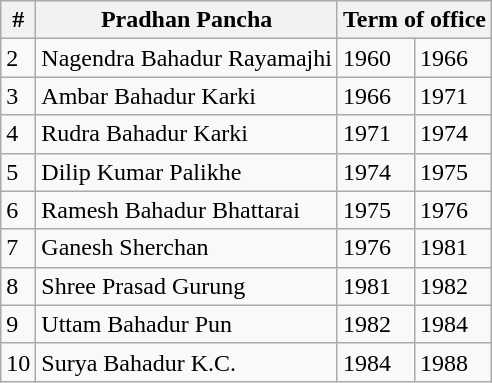<table class="wikitable">
<tr>
<th>#</th>
<th>Pradhan Pancha</th>
<th colspan="2">Term of office</th>
</tr>
<tr>
<td>2</td>
<td>Nagendra Bahadur Rayamajhi</td>
<td>1960</td>
<td>1966</td>
</tr>
<tr>
<td>3</td>
<td>Ambar Bahadur Karki</td>
<td>1966</td>
<td>1971</td>
</tr>
<tr>
<td>4</td>
<td>Rudra Bahadur Karki</td>
<td>1971</td>
<td>1974</td>
</tr>
<tr>
<td>5</td>
<td>Dilip Kumar Palikhe</td>
<td>1974</td>
<td>1975</td>
</tr>
<tr>
<td>6</td>
<td>Ramesh Bahadur Bhattarai</td>
<td>1975</td>
<td>1976</td>
</tr>
<tr>
<td>7</td>
<td>Ganesh Sherchan</td>
<td>1976</td>
<td>1981</td>
</tr>
<tr>
<td>8</td>
<td>Shree Prasad Gurung</td>
<td>1981</td>
<td>1982</td>
</tr>
<tr>
<td>9</td>
<td>Uttam Bahadur Pun</td>
<td>1982</td>
<td>1984</td>
</tr>
<tr>
<td>10</td>
<td>Surya Bahadur K.C.</td>
<td>1984</td>
<td>1988</td>
</tr>
</table>
